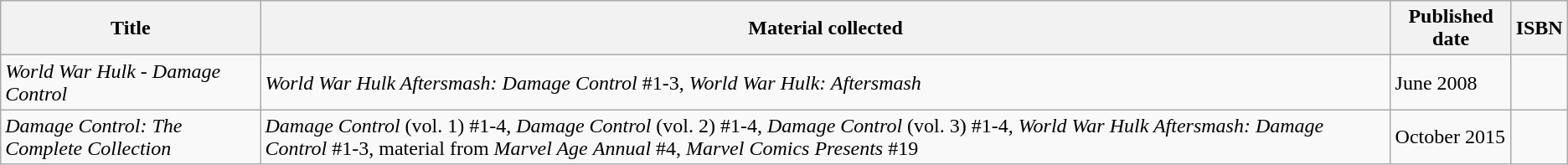<table class="wikitable">
<tr>
<th>Title</th>
<th>Material collected</th>
<th>Published date</th>
<th>ISBN</th>
</tr>
<tr>
<td><em>World War Hulk - Damage Control</em></td>
<td><em>World War Hulk Aftersmash: Damage Control</em> #1-3, <em>World War Hulk: Aftersmash</em></td>
<td>June 2008</td>
<td></td>
</tr>
<tr>
<td><em>Damage Control: The Complete Collection</em></td>
<td><em>Damage Control</em> (vol. 1) #1-4, <em>Damage Control</em> (vol. 2) #1-4, <em>Damage Control</em> (vol. 3) #1-4, <em>World War Hulk Aftersmash: Damage Control</em> #1-3, material from <em>Marvel Age</em> <em>Annual</em> #4, <em>Marvel Comics Presents</em> #19</td>
<td>October 2015</td>
<td></td>
</tr>
</table>
